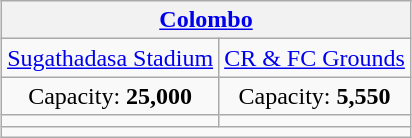<table class="wikitable" style="text-align:center; margin:1em auto;">
<tr>
<th colspan=2><a href='#'>Colombo</a></th>
</tr>
<tr>
<td><a href='#'>Sugathadasa Stadium</a></td>
<td><a href='#'>CR & FC Grounds</a></td>
</tr>
<tr>
<td>Capacity: <strong>25,000</strong></td>
<td>Capacity: <strong>5,550</strong></td>
</tr>
<tr>
<td></td>
<td></td>
</tr>
<tr>
<td rowspan=2 colspan=2></td>
</tr>
</table>
